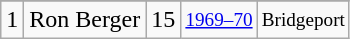<table class="wikitable">
<tr>
</tr>
<tr>
<td>1</td>
<td>Ron Berger</td>
<td>15</td>
<td style="font-size:80%;"><a href='#'>1969–70</a></td>
<td style="font-size:80%;">Bridgeport</td>
</tr>
</table>
